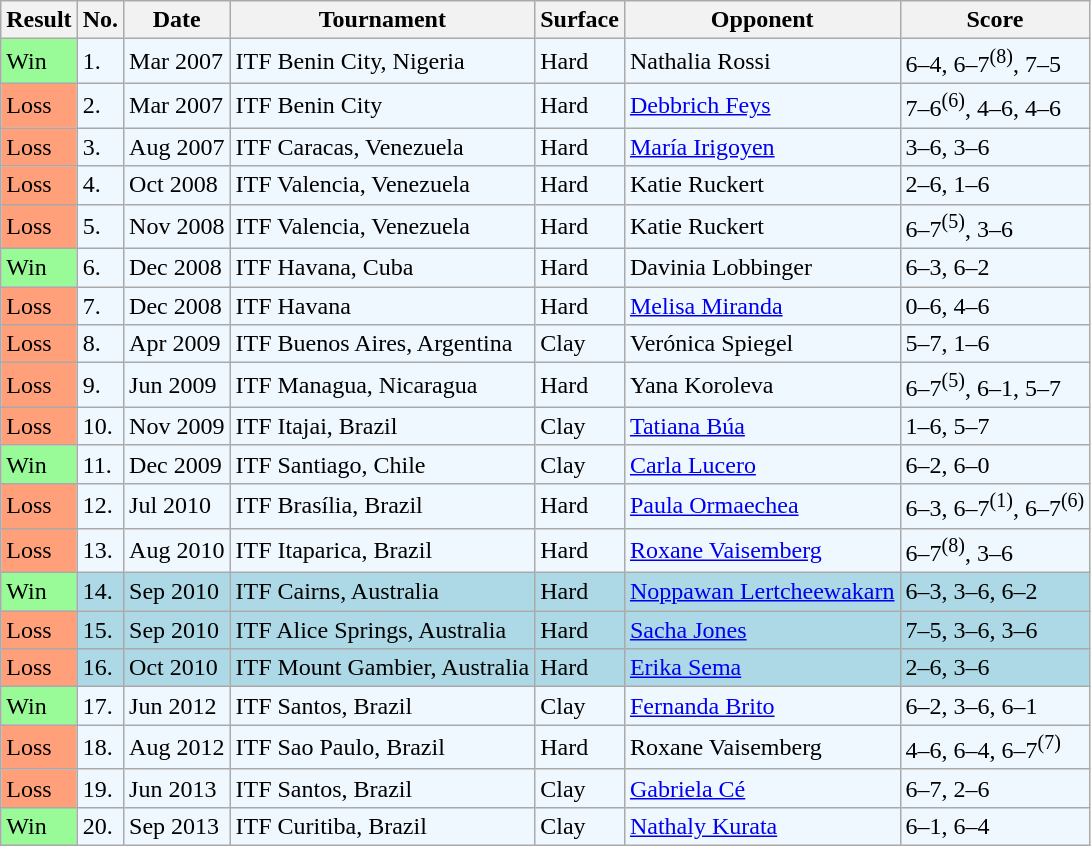<table class="sortable wikitable">
<tr>
<th>Result</th>
<th>No.</th>
<th>Date</th>
<th>Tournament</th>
<th>Surface</th>
<th>Opponent</th>
<th class="unsortable">Score</th>
</tr>
<tr bgcolor="#f0f8ff">
<td bgcolor="98FB98">Win</td>
<td>1.</td>
<td>Mar 2007</td>
<td>ITF Benin City, Nigeria</td>
<td>Hard</td>
<td> Nathalia Rossi</td>
<td>6–4, 6–7<sup>(8)</sup>, 7–5</td>
</tr>
<tr bgcolor="#f0f8ff">
<td bgcolor="FFA07A">Loss</td>
<td>2.</td>
<td>Mar 2007</td>
<td>ITF Benin City</td>
<td>Hard</td>
<td> <a href='#'>Debbrich Feys</a></td>
<td>7–6<sup>(6)</sup>, 4–6, 4–6</td>
</tr>
<tr bgcolor="#f0f8ff">
<td bgcolor="FFA07A">Loss</td>
<td>3.</td>
<td>Aug 2007</td>
<td>ITF Caracas, Venezuela</td>
<td>Hard</td>
<td> <a href='#'>María Irigoyen</a></td>
<td>3–6, 3–6</td>
</tr>
<tr bgcolor="#f0f8ff">
<td bgcolor="FFA07A">Loss</td>
<td>4.</td>
<td>Oct 2008</td>
<td>ITF Valencia, Venezuela</td>
<td>Hard</td>
<td> Katie Ruckert</td>
<td>2–6, 1–6</td>
</tr>
<tr bgcolor="#f0f8ff">
<td bgcolor="FFA07A">Loss</td>
<td>5.</td>
<td>Nov 2008</td>
<td>ITF Valencia, Venezuela</td>
<td>Hard</td>
<td> Katie Ruckert</td>
<td>6–7<sup>(5)</sup>, 3–6</td>
</tr>
<tr bgcolor="#f0f8ff">
<td bgcolor="98FB98">Win</td>
<td>6.</td>
<td>Dec 2008</td>
<td>ITF Havana, Cuba</td>
<td>Hard</td>
<td> Davinia Lobbinger</td>
<td>6–3, 6–2</td>
</tr>
<tr bgcolor="#f0f8ff">
<td bgcolor="FFA07A">Loss</td>
<td>7.</td>
<td>Dec 2008</td>
<td>ITF Havana</td>
<td>Hard</td>
<td> <a href='#'>Melisa Miranda</a></td>
<td>0–6, 4–6</td>
</tr>
<tr bgcolor="#f0f8ff">
<td bgcolor="FFA07A">Loss</td>
<td>8.</td>
<td>Apr 2009</td>
<td>ITF Buenos Aires, Argentina</td>
<td>Clay</td>
<td> Verónica Spiegel</td>
<td>5–7, 1–6</td>
</tr>
<tr bgcolor="#f0f8ff">
<td bgcolor="FFA07A">Loss</td>
<td>9.</td>
<td>Jun 2009</td>
<td>ITF Managua, Nicaragua</td>
<td>Hard</td>
<td> Yana Koroleva</td>
<td>6–7<sup>(5)</sup>, 6–1, 5–7</td>
</tr>
<tr bgcolor="#f0f8ff">
<td bgcolor="FFA07A">Loss</td>
<td>10.</td>
<td>Nov 2009</td>
<td>ITF Itajai, Brazil</td>
<td>Clay</td>
<td> <a href='#'>Tatiana Búa</a></td>
<td>1–6, 5–7</td>
</tr>
<tr bgcolor="#f0f8ff">
<td bgcolor="98FB98">Win</td>
<td>11.</td>
<td>Dec 2009</td>
<td>ITF Santiago, Chile</td>
<td>Clay</td>
<td> <a href='#'>Carla Lucero</a></td>
<td>6–2, 6–0</td>
</tr>
<tr bgcolor="#f0f8ff">
<td bgcolor="FFA07A">Loss</td>
<td>12.</td>
<td>Jul 2010</td>
<td>ITF Brasília, Brazil</td>
<td>Hard</td>
<td> <a href='#'>Paula Ormaechea</a></td>
<td>6–3, 6–7<sup>(1)</sup>, 6–7<sup>(6)</sup></td>
</tr>
<tr bgcolor="#f0f8ff">
<td bgcolor="FFA07A">Loss</td>
<td>13.</td>
<td>Aug 2010</td>
<td>ITF Itaparica, Brazil</td>
<td>Hard</td>
<td> <a href='#'>Roxane Vaisemberg</a></td>
<td>6–7<sup>(8)</sup>, 3–6</td>
</tr>
<tr style="background:lightblue;">
<td bgcolor="98FB98">Win</td>
<td>14.</td>
<td>Sep 2010</td>
<td>ITF Cairns, Australia</td>
<td>Hard</td>
<td> <a href='#'>Noppawan Lertcheewakarn</a></td>
<td>6–3, 3–6, 6–2</td>
</tr>
<tr style="background:lightblue;">
<td bgcolor="FFA07A">Loss</td>
<td>15.</td>
<td>Sep 2010</td>
<td>ITF Alice Springs, Australia</td>
<td>Hard</td>
<td> <a href='#'>Sacha Jones</a></td>
<td>7–5, 3–6, 3–6</td>
</tr>
<tr style="background:lightblue;">
<td bgcolor="FFA07A">Loss</td>
<td>16.</td>
<td>Oct 2010</td>
<td>ITF Mount Gambier, Australia</td>
<td>Hard</td>
<td> <a href='#'>Erika Sema</a></td>
<td>2–6, 3–6</td>
</tr>
<tr bgcolor="#f0f8ff">
<td bgcolor="98FB98">Win</td>
<td>17.</td>
<td>Jun 2012</td>
<td>ITF Santos, Brazil</td>
<td>Clay</td>
<td> <a href='#'>Fernanda Brito</a></td>
<td>6–2, 3–6, 6–1</td>
</tr>
<tr bgcolor="#f0f8ff">
<td bgcolor="FFA07A">Loss</td>
<td>18.</td>
<td>Aug 2012</td>
<td>ITF Sao Paulo, Brazil</td>
<td>Hard</td>
<td> Roxane Vaisemberg</td>
<td>4–6, 6–4, 6–7<sup>(7)</sup></td>
</tr>
<tr bgcolor="#f0f8ff">
<td bgcolor="FFA07A">Loss</td>
<td>19.</td>
<td>Jun 2013</td>
<td>ITF Santos, Brazil</td>
<td>Clay</td>
<td> <a href='#'>Gabriela Cé</a></td>
<td>6–7, 2–6</td>
</tr>
<tr bgcolor="#f0f8ff">
<td bgcolor="98FB98">Win</td>
<td>20.</td>
<td>Sep 2013</td>
<td>ITF Curitiba, Brazil</td>
<td>Clay</td>
<td> <a href='#'>Nathaly Kurata</a></td>
<td>6–1, 6–4</td>
</tr>
</table>
